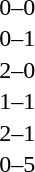<table cellspacing=1 width=70%>
<tr>
<th width=25%></th>
<th width=30%></th>
<th width=15%></th>
<th width=30%></th>
</tr>
<tr>
<td></td>
<td align=right></td>
<td align=center>0–0</td>
<td></td>
</tr>
<tr>
<td></td>
<td align=right></td>
<td align=center>0–1</td>
<td></td>
</tr>
<tr>
<td></td>
<td align=right></td>
<td align=center>2–0</td>
<td></td>
</tr>
<tr>
<td></td>
<td align=right></td>
<td align=center>1–1</td>
<td></td>
</tr>
<tr>
<td></td>
<td align=right></td>
<td align=center>2–1</td>
<td></td>
</tr>
<tr>
<td></td>
<td align=right></td>
<td align=center>0–5</td>
<td></td>
</tr>
</table>
